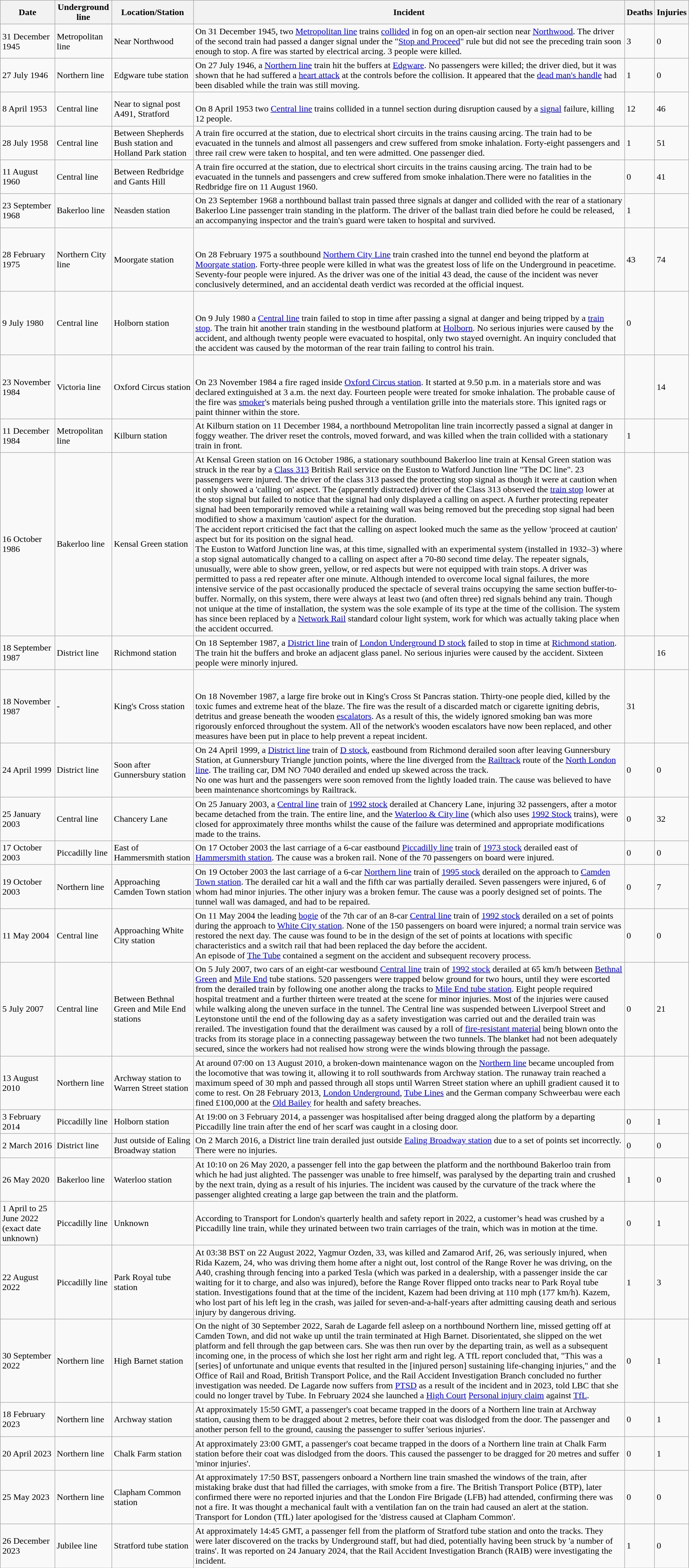<table class="wikitable sortable">
<tr>
<th>Date</th>
<th>Underground line</th>
<th>Location/Station</th>
<th>Incident</th>
<th>Deaths</th>
<th>Injuries</th>
</tr>
<tr>
<td>31 December 1945</td>
<td>Metropolitan line</td>
<td>Near Northwood</td>
<td>On 31 December 1945, two <a href='#'>Metropolitan line</a> trains <a href='#'>collided</a> in fog on an open-air section near <a href='#'>Northwood</a>. The driver of the second train had passed a danger signal under the "<a href='#'>Stop and Proceed</a>" rule but did not see the preceding train soon enough to stop.  A fire was started by electrical arcing. 3 people were killed.</td>
<td>3</td>
<td>0</td>
</tr>
<tr>
<td>27 July 1946</td>
<td>Northern line</td>
<td>Edgware tube station</td>
<td>On 27 July 1946, a <a href='#'>Northern line</a> train hit the buffers at <a href='#'>Edgware</a>.  No passengers were killed; the driver died, but it was shown that he had suffered a <a href='#'>heart attack</a> at the controls before the collision.  It appeared that the <a href='#'>dead man's handle</a> had been disabled while the train was still moving.</td>
<td>1</td>
<td>0</td>
</tr>
<tr>
<td>8 April 1953</td>
<td>Central line</td>
<td>Near to signal post A491, Stratford</td>
<td><br>On 8 April 1953 two <a href='#'>Central line</a> trains collided in a tunnel section during disruption caused by a <a href='#'>signal</a> failure, killing 12 people.</td>
<td>12</td>
<td>46</td>
</tr>
<tr>
<td>28 July 1958</td>
<td>Central line</td>
<td>Between Shepherds Bush station and Holland Park station</td>
<td>A train fire occurred at the station, due to electrical short circuits in the trains causing arcing.  The train had to be evacuated in the tunnels and almost all passengers and crew suffered from smoke inhalation. Forty-eight passengers and three rail crew were taken to hospital, and ten were admitted. One passenger died.</td>
<td>1</td>
<td>51</td>
</tr>
<tr>
<td>11 August 1960</td>
<td>Central line</td>
<td>Between Redbridge and Gants Hill</td>
<td>A train fire occurred at the station, due to electrical short circuits in the trains causing arcing.  The train had to be evacuated in the tunnels and passengers and crew suffered from smoke inhalation.There were no fatalities in the Redbridge fire on 11 August 1960.</td>
<td>0</td>
<td>41</td>
</tr>
<tr>
<td>23 September 1968</td>
<td>Bakerloo line</td>
<td>Neasden station</td>
<td>On 23 September 1968 a northbound ballast train passed three signals at danger and collided with the rear of a stationary Bakerloo Line passenger train standing in the platform. The driver of the ballast train died before he could be released, an accompanying inspector and the train's guard were taken to hospital and survived.</td>
<td>1</td>
<td></td>
</tr>
<tr>
<td>28 February 1975</td>
<td>Northern City line</td>
<td>Moorgate station</td>
<td><br><br>On 28 February 1975 a southbound <a href='#'>Northern City Line</a> train crashed into the tunnel end beyond the platform at <a href='#'>Moorgate station</a>. Forty-three people were killed in what was the greatest loss of life on the Underground in peacetime. Seventy-four people were injured. As the driver was one of the initial 43 dead, the cause of the incident was never conclusively determined, and an accidental death verdict was recorded at the official inquest.</td>
<td>43</td>
<td>74</td>
</tr>
<tr>
<td>9 July 1980</td>
<td>Central line</td>
<td>Holborn station</td>
<td><br><br>On 9 July 1980 a <a href='#'>Central line</a> train failed to stop in time after passing a signal at danger and being tripped by a <a href='#'>train stop</a>. The train hit another train standing in the westbound platform at <a href='#'>Holborn</a>. No serious injuries were caused by the accident, and although twenty people were evacuated to hospital, only two stayed overnight. An inquiry concluded that the accident was caused by the motorman of the rear train failing to control his train.</td>
<td>0</td>
<td></td>
</tr>
<tr>
<td>23 November 1984</td>
<td>Victoria line</td>
<td>Oxford Circus station</td>
<td><br><br>On 23 November 1984 a fire raged inside <a href='#'>Oxford Circus station</a>. It started at 9.50 p.m. in a materials store and was declared extinguished at 3 a.m. the next day. Fourteen people were treated for smoke inhalation.
The probable cause of the fire was <a href='#'>smoker</a>'s materials being pushed through a ventilation grille into the materials store.  This ignited rags or paint thinner within the store.</td>
<td></td>
<td>14</td>
</tr>
<tr>
<td>11 December 1984</td>
<td>Metropolitan line</td>
<td>Kilburn station</td>
<td>At Kilburn station on 11 December 1984, a northbound Metropolitan line train incorrectly passed a signal at danger in foggy weather. The driver reset the controls, moved forward, and was killed when the train collided with a stationary train in front.</td>
<td>1</td>
<td></td>
</tr>
<tr>
<td>16 October 1986</td>
<td>Bakerloo line</td>
<td>Kensal Green station</td>
<td>At Kensal Green station on 16 October 1986, a stationary southbound Bakerloo line train at Kensal Green station was struck in the rear by a <a href='#'>Class 313</a> British Rail service on the Euston to Watford Junction line "The DC line". 23 passengers were injured. The driver of the class 313 passed the protecting stop signal as though it were at caution when it only showed a 'calling on' aspect. The (apparently distracted) driver of the Class 313 observed the <a href='#'>train stop</a> lower at the stop signal but failed to notice that the signal had only displayed a calling on aspect. A further protecting repeater signal had been temporarily removed while a retaining wall was being removed but the preceding stop signal had been modified to show a maximum 'caution' aspect for the duration.<br>The accident report criticised the fact that the calling on aspect looked much the same as the yellow 'proceed at caution' aspect but for its position on the signal head.<br>The Euston to Watford Junction line was, at this time, signalled with an experimental system (installed in 1932–3) where a stop signal automatically changed to a calling on aspect after a 70-80 second time delay. The repeater signals, unusually, were able to show green, yellow, or red aspects but were not equipped with train stops. A driver was permitted to pass a red repeater after one minute. Although intended to overcome local signal failures, the more intensive service of the past occasionally produced the spectacle of several trains occupying the same section buffer-to-buffer. Normally, on this system, there were always at least two (and often three) red signals behind any train. Though not unique at the time of installation, the system was the sole example of its type at the time of the collision. The system has since been replaced by a <a href='#'>Network Rail</a> standard colour light system, work for which was actually taking place when the accident occurred.</td>
<td></td>
<td></td>
</tr>
<tr>
<td>18 September 1987</td>
<td>District line</td>
<td>Richmond station</td>
<td>On 18 September 1987, a <a href='#'>District line</a> train of <a href='#'>London Underground D stock</a> failed to stop in time at <a href='#'>Richmond station</a>. The train hit the buffers and broke an adjacent glass panel.  No serious injuries were caused by the accident. Sixteen people were minorly injured.</td>
<td></td>
<td>16</td>
</tr>
<tr>
<td>18 November 1987</td>
<td>-</td>
<td>King's Cross station</td>
<td><br><br>On 18 November 1987, a large fire broke out in King's Cross St Pancras station. Thirty-one people died, killed by the toxic fumes and extreme heat of the blaze. The fire was the result of a discarded match or cigarette igniting debris, detritus and grease beneath the wooden <a href='#'>escalators</a>. As a result of this, the widely ignored smoking ban was more rigorously enforced throughout the system. All of the network's wooden escalators have now been replaced, and other measures have been put in place to help prevent a repeat incident.</td>
<td>31</td>
<td></td>
</tr>
<tr>
<td>24 April 1999</td>
<td>District line</td>
<td>Soon after Gunnersbury station</td>
<td>On 24 April 1999, a <a href='#'>District line</a> train of <a href='#'>D stock</a>, eastbound from Richmond derailed soon after leaving Gunnersbury Station, at Gunnersbury Triangle junction points, where the line diverged from the <a href='#'>Railtrack</a> route of the <a href='#'>North London line</a>. The trailing car, DM NO 7040 derailed and ended up skewed across the track.<br>No one was hurt and the passengers were soon removed from the lightly loaded train. The cause was believed to have been maintenance shortcomings by Railtrack.</td>
<td>0</td>
<td>0</td>
</tr>
<tr>
<td>25 January 2003</td>
<td>Central line</td>
<td>Chancery Lane</td>
<td>On 25 January 2003, a <a href='#'>Central line</a> train of <a href='#'>1992 stock</a> derailed at Chancery Lane, injuring 32 passengers, after a motor became detached from the train. The entire line, and the <a href='#'>Waterloo & City line</a> (which also uses <a href='#'>1992 Stock</a> trains), were closed for approximately three months whilst the cause of the failure was determined and appropriate modifications made to the trains.</td>
<td>0</td>
<td>32</td>
</tr>
<tr>
<td>17 October 2003</td>
<td>Piccadilly line</td>
<td>East of Hammersmith station</td>
<td>On 17 October 2003 the last carriage of a 6-car eastbound <a href='#'>Piccadilly line</a> train of <a href='#'>1973 stock</a> derailed east of <a href='#'>Hammersmith station</a>. The cause was a broken rail. None of the 70 passengers on board were injured.</td>
<td>0</td>
<td>0</td>
</tr>
<tr>
<td>19 October 2003</td>
<td>Northern line</td>
<td>Approaching Camden Town station</td>
<td>On 19 October 2003 the last carriage of a 6-car <a href='#'>Northern line</a> train of <a href='#'>1995 stock</a> derailed on the approach to <a href='#'>Camden Town station</a>. The derailed car hit a wall and the fifth car was partially derailed. Seven passengers were injured, 6 of whom had minor injuries. The other injury was a broken femur. The cause was a poorly designed set of points. The tunnel wall was damaged, and had to be repaired.</td>
<td>0</td>
<td>7</td>
</tr>
<tr>
<td>11 May 2004</td>
<td>Central line</td>
<td>Approaching White City station</td>
<td>On 11 May 2004 the leading <a href='#'>bogie</a> of the 7th car of an 8-car <a href='#'>Central line</a> train of <a href='#'>1992 stock</a> derailed on a set of points during the approach to <a href='#'>White City station</a>. None of the 150 passengers on board were injured; a normal train service was restored the next day. The cause was found to be in the design of the set of points at locations with specific characteristics and a switch rail that had been replaced the day before the accident.<br> An episode of <a href='#'>The Tube</a> contained a segment on the accident and subsequent recovery process.</td>
<td>0</td>
<td>0</td>
</tr>
<tr>
<td>5 July 2007</td>
<td>Central line</td>
<td>Between Bethnal Green and Mile End stations</td>
<td>On 5 July 2007, two cars of an eight-car westbound <a href='#'>Central line</a> train of <a href='#'>1992 stock</a> derailed at 65 km/h between <a href='#'>Bethnal Green</a> and <a href='#'>Mile End</a> tube stations. 520 passengers were trapped below ground for two hours, until they were escorted from the derailed train by following one another along the tracks to <a href='#'>Mile End tube station</a>. Eight people required hospital treatment and a further thirteen were treated at the scene for minor injuries. Most of the injuries were caused while walking along the uneven surface in the tunnel. The Central line was suspended between Liverpool Street and Leytonstone until the end of the following day as a safety investigation was carried out and the derailed train was rerailed. The investigation found that the derailment was caused by a roll of <a href='#'>fire-resistant material</a> being blown onto the tracks from its storage place in a connecting passageway between the two tunnels. The blanket had not been adequately secured, since the workers had not realised how strong were the winds blowing through the passage.</td>
<td>0</td>
<td>21</td>
</tr>
<tr>
<td>13 August 2010</td>
<td>Northern line</td>
<td>Archway station to Warren Street station</td>
<td>At around 07:00 on 13 August 2010, a broken-down maintenance wagon on the <a href='#'>Northern line</a> became uncoupled from the locomotive that was towing it, allowing it to roll southwards from Archway station. The runaway train reached a maximum speed of 30 mph and passed through all stops until Warren Street station where an uphill gradient caused it to come to rest. On 28 February 2013, <a href='#'>London Underground</a>, <a href='#'>Tube Lines</a> and the German company Schweerbau were each fined £100,000 at the <a href='#'>Old Bailey</a> for health and safety breaches.</td>
<td></td>
<td></td>
</tr>
<tr>
<td>3 February 2014</td>
<td>Piccadilly line</td>
<td>Holborn station</td>
<td>At 19:00 on 3 February 2014, a passenger was hospitalised after being dragged along the platform by a departing Piccadilly line train after the end of her scarf was caught in a closing door.</td>
<td>0</td>
<td>1</td>
</tr>
<tr>
<td>2 March 2016</td>
<td>District line</td>
<td>Just outside of Ealing Broadway station</td>
<td>On 2 March 2016, a District line train derailed just outside <a href='#'>Ealing Broadway station</a> due to a set of points set incorrectly. There were no injuries.</td>
<td>0</td>
<td>0</td>
</tr>
<tr>
<td>26 May 2020</td>
<td>Bakerloo line</td>
<td>Waterloo station</td>
<td>At 10:10 on 26 May 2020, a passenger fell into the gap between the platform and the northbound Bakerloo train from which he had just alighted.  The passenger was unable to free himself, was paralysed by the departing train and crushed by the next train, dying as a result of his injuries. The incident was caused by the curvature of the track where the passenger alighted creating a large gap between the train and the platform.</td>
<td>1</td>
<td>0</td>
</tr>
<tr>
<td>1 April to 25 June 2022 (exact date unknown)</td>
<td>Piccadilly line</td>
<td>Unknown</td>
<td>According to Transport for London's quarterly health and safety report in 2022, a customer’s head was crushed by a Piccadilly line train, while they urinated between two train carriages of the train, which was in motion at the time.</td>
<td>0</td>
<td>1</td>
</tr>
<tr>
<td>22 August 2022</td>
<td>Piccadilly line</td>
<td>Park Royal tube station</td>
<td>At 03:38 BST on 22 August 2022, Yagmur Ozden, 33, was killed and Zamarod Arif, 26, was seriously injured, when Rida Kazem, 24, who was driving them home after a night out, lost control of the Range Rover he was driving, on the A40, crashing through fencing into a parked Tesla (which was parked in a dealership, with a passenger inside the car waiting for it to charge, and also was injured), before the Range Rover flipped onto tracks near to Park Royal tube station. Investigations found that at the time of the incident, Kazem had been driving at 110 mph (177 km/h). Kazem, who lost part of his left leg in the crash, was jailed for seven-and-a-half-years after admitting causing death and serious injury by dangerous driving.</td>
<td>1</td>
<td>3</td>
</tr>
<tr>
<td>30 September 2022</td>
<td>Northern line</td>
<td>High Barnet station</td>
<td>On the night of 30 September 2022, Sarah de Lagarde fell asleep on a northbound Northern line, missed getting off at Camden Town, and did not wake up until the train terminated at High Barnet. Disorientated, she slipped on the wet platform and fell through the gap between cars. She was then run over by the departing train, as well as a subsequent incoming one, in the process of which she lost her right arm and right leg. A TfL report concluded that, "This was a [series] of unfortunate and unique events that resulted in the [injured person] sustaining life-changing injuries," and the Office of Rail and Road, British Transport Police, and the Rail Accident Investigation Branch concluded no further investigation was needed. De Lagarde now suffers from <a href='#'>PTSD</a> as a result of the incident and in 2023, told LBC that she could no longer travel by Tube. In February 2024 she launched a <a href='#'>High Court</a> <a href='#'>Personal injury claim</a> against <a href='#'>TfL</a>.</td>
<td>0</td>
<td>1</td>
</tr>
<tr>
<td>18 February 2023</td>
<td>Northern line</td>
<td>Archway station</td>
<td>At approximately 15:50 GMT, a passenger's coat became trapped in the doors of a Northern line train at Archway station, causing them to be dragged about 2 metres, before their coat was dislodged from the door. The passenger and another person fell to the ground, causing the passenger to suffer 'serious injuries'.</td>
<td>0</td>
<td>1</td>
</tr>
<tr>
<td>20 April 2023</td>
<td>Northern line</td>
<td>Chalk Farm station</td>
<td>At approximately 23:00 GMT, a passenger's coat became trapped in the doors of a Northern line train at Chalk Farm station before their coat was dislodged from the doors. This caused the passenger to be dragged for 20 metres and suffer 'minor injuries'.</td>
<td>0</td>
<td>1</td>
</tr>
<tr>
<td>25 May 2023</td>
<td>Northern line</td>
<td>Clapham Common station</td>
<td>At approximately 17:50 BST, passengers onboard a Northern line train smashed the windows of the train, after mistaking brake dust that had filled the carriages, with smoke from a fire. The British Transport Police (BTP), later confirmed there were no reported injuries and that the London Fire Brigade (LFB) had attended, confirming there was not a fire. It was thought a mechanical fault with a ventilation fan on the train had caused an alert at the station. Transport for London (TfL) later apologised for the 'distress caused at Clapham Common'.</td>
<td>0</td>
<td>0</td>
</tr>
<tr>
<td>26 December 2023</td>
<td>Jubilee line</td>
<td>Stratford tube station</td>
<td>At approximately 14:45 GMT, a passenger fell from the platform of Stratford tube station and onto the tracks. They were later discovered on the tracks by Underground staff, but had died, potentially having been struck by 'a number of trains'. It was reported on 24 January 2024, that the Rail Accident Investigation Branch (RAIB) were investigating the incident.</td>
<td>1</td>
<td>0</td>
</tr>
</table>
